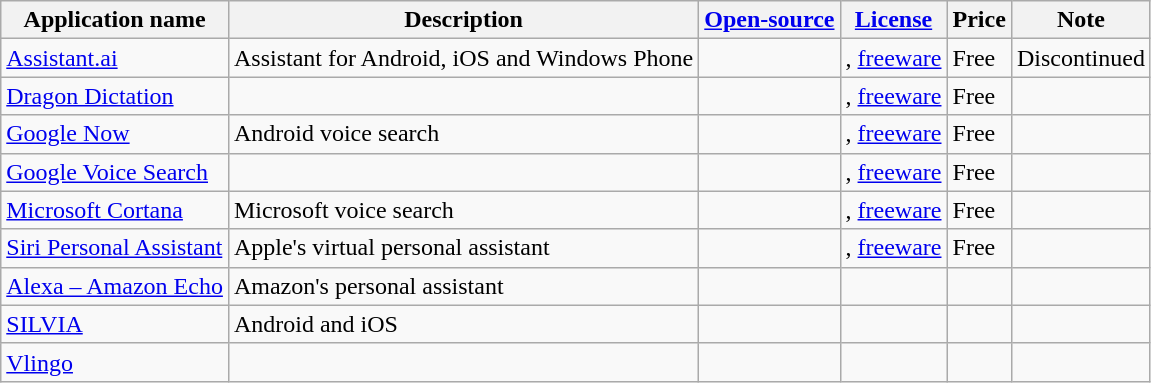<table class="wikitable sortable">
<tr>
<th>Application name</th>
<th>Description</th>
<th><a href='#'>Open-source</a></th>
<th><a href='#'>License</a></th>
<th>Price</th>
<th>Note</th>
</tr>
<tr>
<td><a href='#'>Assistant.ai</a></td>
<td>Assistant for Android, iOS and Windows Phone</td>
<td></td>
<td>, <a href='#'>freeware</a></td>
<td>Free</td>
<td>Discontinued</td>
</tr>
<tr>
<td><a href='#'>Dragon Dictation</a></td>
<td></td>
<td></td>
<td>, <a href='#'>freeware</a></td>
<td>Free</td>
<td></td>
</tr>
<tr>
<td><a href='#'>Google Now</a></td>
<td>Android voice search</td>
<td></td>
<td>, <a href='#'>freeware</a></td>
<td>Free</td>
<td></td>
</tr>
<tr>
<td><a href='#'>Google Voice Search</a></td>
<td></td>
<td></td>
<td>, <a href='#'>freeware</a></td>
<td>Free</td>
<td></td>
</tr>
<tr>
<td><a href='#'>Microsoft Cortana</a></td>
<td>Microsoft voice search</td>
<td></td>
<td>, <a href='#'>freeware</a></td>
<td>Free</td>
<td></td>
</tr>
<tr>
<td><a href='#'>Siri Personal Assistant</a></td>
<td>Apple's virtual personal assistant</td>
<td></td>
<td>, <a href='#'>freeware</a></td>
<td>Free</td>
<td></td>
</tr>
<tr>
<td><a href='#'>Alexa – Amazon Echo</a></td>
<td>Amazon's personal assistant</td>
<td></td>
<td></td>
<td></td>
<td></td>
</tr>
<tr>
<td><a href='#'>SILVIA</a></td>
<td>Android and iOS</td>
<td></td>
<td></td>
<td></td>
<td></td>
</tr>
<tr>
<td><a href='#'>Vlingo</a></td>
<td></td>
<td></td>
<td></td>
<td></td>
<td></td>
</tr>
</table>
